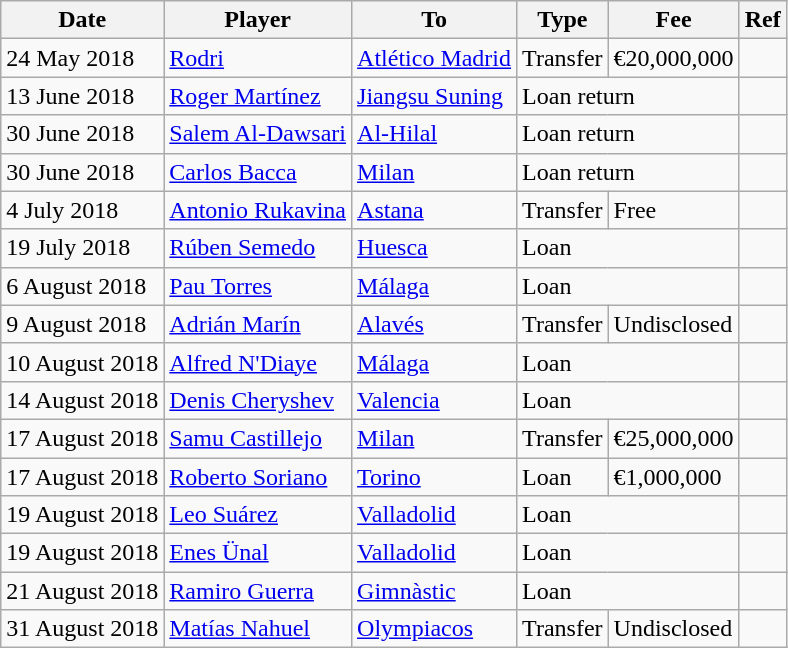<table class="wikitable">
<tr>
<th>Date</th>
<th>Player</th>
<th>To</th>
<th>Type</th>
<th>Fee</th>
<th>Ref</th>
</tr>
<tr>
<td>24 May 2018</td>
<td> <a href='#'>Rodri</a></td>
<td> <a href='#'>Atlético Madrid</a></td>
<td>Transfer</td>
<td>€20,000,000</td>
<td></td>
</tr>
<tr>
<td>13 June 2018</td>
<td> <a href='#'>Roger Martínez</a></td>
<td> <a href='#'>Jiangsu Suning</a></td>
<td colspan=2>Loan return</td>
<td></td>
</tr>
<tr>
<td>30 June 2018</td>
<td> <a href='#'>Salem Al-Dawsari</a></td>
<td> <a href='#'>Al-Hilal</a></td>
<td colspan=2>Loan return</td>
<td></td>
</tr>
<tr>
<td>30 June 2018</td>
<td> <a href='#'>Carlos Bacca</a></td>
<td> <a href='#'>Milan</a></td>
<td colspan=2>Loan return</td>
<td></td>
</tr>
<tr>
<td>4 July 2018</td>
<td> <a href='#'>Antonio Rukavina</a></td>
<td> <a href='#'>Astana</a></td>
<td>Transfer</td>
<td>Free</td>
<td></td>
</tr>
<tr>
<td>19 July 2018</td>
<td> <a href='#'>Rúben Semedo</a></td>
<td> <a href='#'>Huesca</a></td>
<td colspan=2>Loan</td>
<td></td>
</tr>
<tr>
<td>6 August 2018</td>
<td> <a href='#'>Pau Torres</a></td>
<td> <a href='#'>Málaga</a></td>
<td colspan=2>Loan</td>
<td></td>
</tr>
<tr>
<td>9 August 2018</td>
<td> <a href='#'>Adrián Marín</a></td>
<td> <a href='#'>Alavés</a></td>
<td>Transfer</td>
<td>Undisclosed</td>
<td></td>
</tr>
<tr>
<td>10 August 2018</td>
<td> <a href='#'>Alfred N'Diaye</a></td>
<td> <a href='#'>Málaga</a></td>
<td colspan=2>Loan</td>
<td></td>
</tr>
<tr>
<td>14 August 2018</td>
<td> <a href='#'>Denis Cheryshev</a></td>
<td> <a href='#'>Valencia</a></td>
<td colspan=2>Loan</td>
<td></td>
</tr>
<tr>
<td>17 August 2018</td>
<td> <a href='#'>Samu Castillejo</a></td>
<td> <a href='#'>Milan</a></td>
<td>Transfer</td>
<td>€25,000,000</td>
<td></td>
</tr>
<tr>
<td>17 August 2018</td>
<td> <a href='#'>Roberto Soriano</a></td>
<td> <a href='#'>Torino</a></td>
<td>Loan</td>
<td>€1,000,000</td>
<td></td>
</tr>
<tr>
<td>19 August 2018</td>
<td> <a href='#'>Leo Suárez</a></td>
<td> <a href='#'>Valladolid</a></td>
<td colspan=2>Loan</td>
<td></td>
</tr>
<tr>
<td>19 August 2018</td>
<td> <a href='#'>Enes Ünal</a></td>
<td> <a href='#'>Valladolid</a></td>
<td colspan=2>Loan</td>
<td></td>
</tr>
<tr>
<td>21 August 2018</td>
<td> <a href='#'>Ramiro Guerra</a></td>
<td> <a href='#'>Gimnàstic</a></td>
<td colspan=2>Loan</td>
<td></td>
</tr>
<tr>
<td>31 August 2018</td>
<td> <a href='#'>Matías Nahuel</a></td>
<td> <a href='#'>Olympiacos</a></td>
<td>Transfer</td>
<td>Undisclosed</td>
<td></td>
</tr>
</table>
